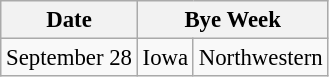<table class="wikitable" style="font-size:95%;">
<tr>
<th>Date</th>
<th colspan="2">Bye Week</th>
</tr>
<tr>
<td>September 28</td>
<td>Iowa</td>
<td>Northwestern</td>
</tr>
</table>
